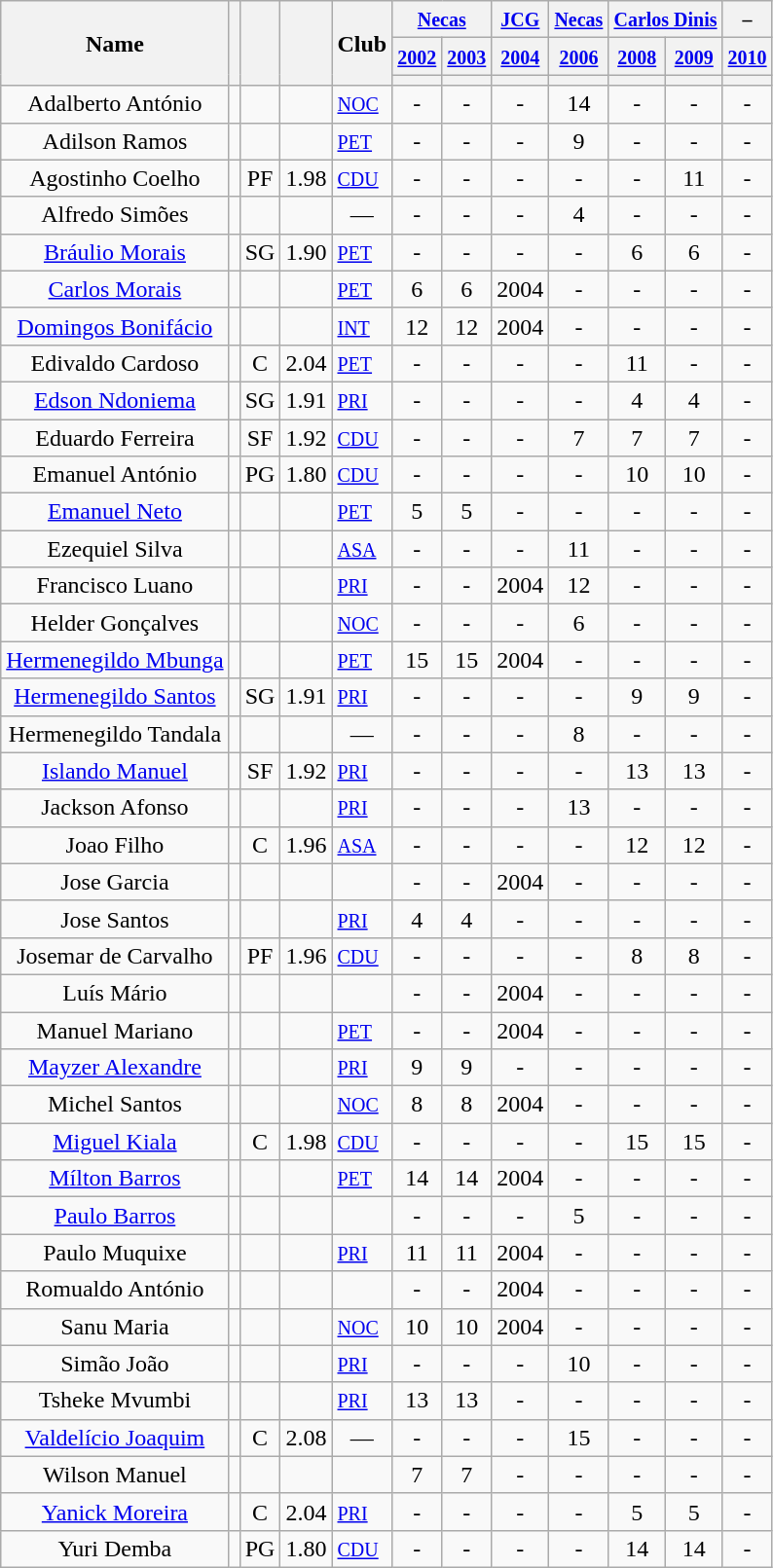<table class="wikitable plainrowheaders sortable" style="text-align:center">
<tr>
<th scope="col" rowspan="3">Name</th>
<th scope="col" rowspan="3"></th>
<th scope="col" rowspan="3"></th>
<th scope="col" rowspan="3"></th>
<th scope="col" rowspan="3">Club</th>
<th colspan="2"><small><a href='#'>Necas</a></small></th>
<th colspan="1"><small><a href='#'>JCG</a></small></th>
<th colspan="1"><small><a href='#'>Necas</a></small></th>
<th colspan="2"><small><a href='#'>Carlos Dinis</a></small></th>
<th colspan="1"><small>–</small></th>
</tr>
<tr>
<th colspan="1"><small><a href='#'>2002</a></small></th>
<th colspan="1"><small><a href='#'>2003</a></small></th>
<th colspan="1"><small><a href='#'>2004</a></small></th>
<th colspan="1"><small><a href='#'>2006</a></small></th>
<th colspan="1"><small><a href='#'>2008</a></small></th>
<th colspan="1"><small><a href='#'>2009</a></small></th>
<th colspan="1"><small><a href='#'>2010</a></small></th>
</tr>
<tr>
<th scope="col" rowspan="1"><small></small></th>
<th scope="col" rowspan="1"><small></small></th>
<th scope="col" rowspan="1"><small></small></th>
<th scope="col" rowspan="1"><small></small></th>
<th scope="col" rowspan="1"><small></small></th>
<th scope="col" rowspan="1"><small></small></th>
<th scope="col" rowspan="1"><small></small></th>
</tr>
<tr>
<td>Adalberto António</td>
<td></td>
<td></td>
<td></td>
<td align=left><small> <a href='#'>NOC</a></small></td>
<td>-</td>
<td>-</td>
<td>-</td>
<td>14</td>
<td>-</td>
<td>-</td>
<td>-</td>
</tr>
<tr>
<td>Adilson Ramos</td>
<td></td>
<td></td>
<td></td>
<td align=left><small> <a href='#'>PET</a></small></td>
<td>-</td>
<td>-</td>
<td>-</td>
<td data-sort-value="09">9</td>
<td>-</td>
<td>-</td>
<td>-</td>
</tr>
<tr>
<td>Agostinho Coelho</td>
<td></td>
<td data-sort-value="4">PF</td>
<td>1.98</td>
<td align=left><small> <a href='#'>CDU</a></small></td>
<td>-</td>
<td>-</td>
<td>-</td>
<td>-</td>
<td>-</td>
<td>11</td>
<td>-</td>
</tr>
<tr>
<td>Alfredo Simões</td>
<td></td>
<td></td>
<td></td>
<td>—</td>
<td>-</td>
<td>-</td>
<td>-</td>
<td data-sort-value="04">4</td>
<td>-</td>
<td>-</td>
<td>-</td>
</tr>
<tr>
<td><a href='#'>Bráulio Morais</a></td>
<td></td>
<td data-sort-value="2">SG</td>
<td>1.90</td>
<td align=left><small> <a href='#'>PET</a></small></td>
<td>-</td>
<td>-</td>
<td>-</td>
<td>-</td>
<td data-sort-value="06">6</td>
<td data-sort-value="06">6</td>
<td>-</td>
</tr>
<tr>
<td><a href='#'>Carlos Morais</a></td>
<td></td>
<td></td>
<td></td>
<td align=left><small> <a href='#'>PET</a></small></td>
<td data-sort-value="06">6</td>
<td data-sort-value="06">6</td>
<td>2004</td>
<td>-</td>
<td>-</td>
<td>-</td>
<td>-</td>
</tr>
<tr>
<td><a href='#'>Domingos Bonifácio</a></td>
<td></td>
<td></td>
<td></td>
<td align=left><small> <a href='#'>INT</a></small></td>
<td>12</td>
<td>12</td>
<td>2004</td>
<td>-</td>
<td>-</td>
<td>-</td>
<td>-</td>
</tr>
<tr>
<td>Edivaldo Cardoso</td>
<td></td>
<td>C</td>
<td>2.04</td>
<td align=left><small> <a href='#'>PET</a></small></td>
<td>-</td>
<td>-</td>
<td>-</td>
<td>-</td>
<td>11</td>
<td>-</td>
<td>-</td>
</tr>
<tr>
<td><a href='#'>Edson Ndoniema</a></td>
<td></td>
<td data-sort-value="2">SG</td>
<td>1.91</td>
<td align=left><small> <a href='#'>PRI</a></small></td>
<td>-</td>
<td>-</td>
<td>-</td>
<td>-</td>
<td data-sort-value="04">4</td>
<td data-sort-value="04">4</td>
<td>-</td>
</tr>
<tr>
<td>Eduardo Ferreira</td>
<td></td>
<td>SF</td>
<td>1.92</td>
<td align=left><small> <a href='#'>CDU</a></small></td>
<td>-</td>
<td>-</td>
<td>-</td>
<td data-sort-value="07">7</td>
<td data-sort-value="07">7</td>
<td data-sort-value="07">7</td>
<td>-</td>
</tr>
<tr>
<td>Emanuel António</td>
<td></td>
<td data-sort-value="1">PG</td>
<td>1.80</td>
<td align=left><small> <a href='#'>CDU</a></small></td>
<td>-</td>
<td>-</td>
<td>-</td>
<td>-</td>
<td>10</td>
<td>10</td>
<td>-</td>
</tr>
<tr>
<td><a href='#'>Emanuel Neto</a></td>
<td></td>
<td></td>
<td></td>
<td align=left><small> <a href='#'>PET</a></small></td>
<td data-sort-value="05">5</td>
<td data-sort-value="05">5</td>
<td>-</td>
<td>-</td>
<td>-</td>
<td>-</td>
<td>-</td>
</tr>
<tr>
<td>Ezequiel Silva</td>
<td></td>
<td></td>
<td></td>
<td align=left><small> <a href='#'>ASA</a></small></td>
<td>-</td>
<td>-</td>
<td>-</td>
<td>11</td>
<td>-</td>
<td>-</td>
<td>-</td>
</tr>
<tr>
<td>Francisco Luano</td>
<td></td>
<td></td>
<td></td>
<td align=left><small> <a href='#'>PRI</a></small></td>
<td>-</td>
<td>-</td>
<td>2004</td>
<td>12</td>
<td>-</td>
<td>-</td>
<td>-</td>
</tr>
<tr>
<td>Helder Gonçalves</td>
<td></td>
<td></td>
<td></td>
<td align=left><small> <a href='#'>NOC</a></small></td>
<td>-</td>
<td>-</td>
<td>-</td>
<td data-sort-value="06">6</td>
<td>-</td>
<td>-</td>
<td>-</td>
</tr>
<tr>
<td><a href='#'>Hermenegildo Mbunga</a></td>
<td></td>
<td></td>
<td></td>
<td align=left><small> <a href='#'>PET</a></small></td>
<td>15</td>
<td>15</td>
<td>2004</td>
<td>-</td>
<td>-</td>
<td>-</td>
<td>-</td>
</tr>
<tr>
<td><a href='#'>Hermenegildo Santos</a></td>
<td></td>
<td data-sort-value="2">SG</td>
<td>1.91</td>
<td align=left><small> <a href='#'>PRI</a></small></td>
<td>-</td>
<td>-</td>
<td>-</td>
<td>-</td>
<td data-sort-value="09">9</td>
<td data-sort-value="09">9</td>
<td>-</td>
</tr>
<tr>
<td>Hermenegildo Tandala</td>
<td></td>
<td></td>
<td></td>
<td>—</td>
<td>-</td>
<td>-</td>
<td>-</td>
<td data-sort-value="08">8</td>
<td>-</td>
<td>-</td>
<td>-</td>
</tr>
<tr>
<td><a href='#'>Islando Manuel</a></td>
<td></td>
<td>SF</td>
<td>1.92</td>
<td align=left><small> <a href='#'>PRI</a></small></td>
<td>-</td>
<td>-</td>
<td>-</td>
<td>-</td>
<td>13</td>
<td>13</td>
<td>-</td>
</tr>
<tr>
<td>Jackson Afonso</td>
<td></td>
<td></td>
<td></td>
<td align=left><small> <a href='#'>PRI</a></small></td>
<td>-</td>
<td>-</td>
<td>-</td>
<td>13</td>
<td>-</td>
<td>-</td>
<td>-</td>
</tr>
<tr>
<td>Joao Filho</td>
<td></td>
<td>C</td>
<td>1.96</td>
<td align=left><small> <a href='#'>ASA</a></small></td>
<td>-</td>
<td>-</td>
<td>-</td>
<td>-</td>
<td>12</td>
<td>12</td>
<td>-</td>
</tr>
<tr>
<td>Jose Garcia</td>
<td></td>
<td></td>
<td></td>
<td align=left><small> </small></td>
<td>-</td>
<td>-</td>
<td>2004</td>
<td>-</td>
<td>-</td>
<td>-</td>
<td>-</td>
</tr>
<tr>
<td>Jose Santos</td>
<td></td>
<td></td>
<td></td>
<td align=left><small> <a href='#'>PRI</a></small></td>
<td data-sort-value="04">4</td>
<td data-sort-value="04">4</td>
<td>-</td>
<td>-</td>
<td>-</td>
<td>-</td>
<td>-</td>
</tr>
<tr>
<td>Josemar de Carvalho</td>
<td></td>
<td data-sort-value="4">PF</td>
<td>1.96</td>
<td align=left><small> <a href='#'>CDU</a></small></td>
<td>-</td>
<td>-</td>
<td>-</td>
<td>-</td>
<td data-sort-value="08">8</td>
<td data-sort-value="08">8</td>
<td>-</td>
</tr>
<tr>
<td>Luís Mário</td>
<td></td>
<td></td>
<td></td>
<td align=left><small> </small></td>
<td>-</td>
<td>-</td>
<td>2004</td>
<td>-</td>
<td>-</td>
<td>-</td>
<td>-</td>
</tr>
<tr>
<td>Manuel Mariano</td>
<td></td>
<td></td>
<td></td>
<td align=left><small> <a href='#'>PET</a></small></td>
<td>-</td>
<td>-</td>
<td>2004</td>
<td>-</td>
<td>-</td>
<td>-</td>
<td>-</td>
</tr>
<tr>
<td><a href='#'>Mayzer Alexandre</a></td>
<td></td>
<td></td>
<td></td>
<td align=left><small> <a href='#'>PRI</a></small></td>
<td data-sort-value="09">9</td>
<td data-sort-value="09">9</td>
<td>-</td>
<td>-</td>
<td>-</td>
<td>-</td>
<td>-</td>
</tr>
<tr>
<td>Michel Santos</td>
<td></td>
<td></td>
<td></td>
<td align=left><small> <a href='#'>NOC</a></small></td>
<td data-sort-value="08">8</td>
<td data-sort-value="08">8</td>
<td>2004</td>
<td>-</td>
<td>-</td>
<td>-</td>
<td>-</td>
</tr>
<tr>
<td><a href='#'>Miguel Kiala</a></td>
<td></td>
<td>C</td>
<td>1.98</td>
<td align=left><small> <a href='#'>CDU</a></small></td>
<td>-</td>
<td>-</td>
<td>-</td>
<td>-</td>
<td>15</td>
<td>15</td>
<td>-</td>
</tr>
<tr>
<td><a href='#'>Mílton Barros</a></td>
<td></td>
<td></td>
<td></td>
<td align=left><small> <a href='#'>PET</a></small></td>
<td>14</td>
<td>14</td>
<td>2004</td>
<td>-</td>
<td>-</td>
<td>-</td>
<td>-</td>
</tr>
<tr>
<td><a href='#'>Paulo Barros</a></td>
<td></td>
<td></td>
<td></td>
<td align=left><small> </small></td>
<td>-</td>
<td>-</td>
<td>-</td>
<td data-sort-value="05">5</td>
<td>-</td>
<td>-</td>
<td>-</td>
</tr>
<tr>
<td>Paulo Muquixe</td>
<td></td>
<td></td>
<td></td>
<td align=left><small> <a href='#'>PRI</a></small></td>
<td>11</td>
<td>11</td>
<td>2004</td>
<td>-</td>
<td>-</td>
<td>-</td>
<td>-</td>
</tr>
<tr>
<td>Romualdo António</td>
<td></td>
<td></td>
<td></td>
<td align=left><small> </small></td>
<td>-</td>
<td>-</td>
<td>2004</td>
<td>-</td>
<td>-</td>
<td>-</td>
<td>-</td>
</tr>
<tr>
<td>Sanu Maria</td>
<td></td>
<td></td>
<td></td>
<td align=left><small> <a href='#'>NOC</a></small></td>
<td>10</td>
<td>10</td>
<td>2004</td>
<td>-</td>
<td>-</td>
<td>-</td>
<td>-</td>
</tr>
<tr>
<td>Simão João</td>
<td></td>
<td></td>
<td></td>
<td align=left><small> <a href='#'>PRI</a></small></td>
<td>-</td>
<td>-</td>
<td>-</td>
<td>10</td>
<td>-</td>
<td>-</td>
<td>-</td>
</tr>
<tr>
<td>Tsheke Mvumbi</td>
<td></td>
<td></td>
<td></td>
<td align=left><small> <a href='#'>PRI</a></small></td>
<td>13</td>
<td>13</td>
<td>-</td>
<td>-</td>
<td>-</td>
<td>-</td>
<td>-</td>
</tr>
<tr>
<td><a href='#'>Valdelício Joaquim</a></td>
<td></td>
<td>C</td>
<td>2.08</td>
<td>—</td>
<td>-</td>
<td>-</td>
<td>-</td>
<td>15</td>
<td>-</td>
<td>-</td>
<td>-</td>
</tr>
<tr>
<td>Wilson Manuel</td>
<td></td>
<td></td>
<td></td>
<td align=left><small> </small></td>
<td data-sort-value="07">7</td>
<td data-sort-value="07">7</td>
<td>-</td>
<td>-</td>
<td>-</td>
<td>-</td>
<td>-</td>
</tr>
<tr>
<td><a href='#'>Yanick Moreira</a></td>
<td></td>
<td>C</td>
<td>2.04</td>
<td align=left><small> <a href='#'>PRI</a></small></td>
<td>-</td>
<td>-</td>
<td>-</td>
<td>-</td>
<td data-sort-value="05">5</td>
<td data-sort-value="05">5</td>
<td>-</td>
</tr>
<tr>
<td>Yuri Demba</td>
<td></td>
<td data-sort-value="1">PG</td>
<td>1.80</td>
<td align=left><small> <a href='#'>CDU</a></small></td>
<td>-</td>
<td>-</td>
<td>-</td>
<td>-</td>
<td>14</td>
<td>14</td>
<td>-</td>
</tr>
</table>
